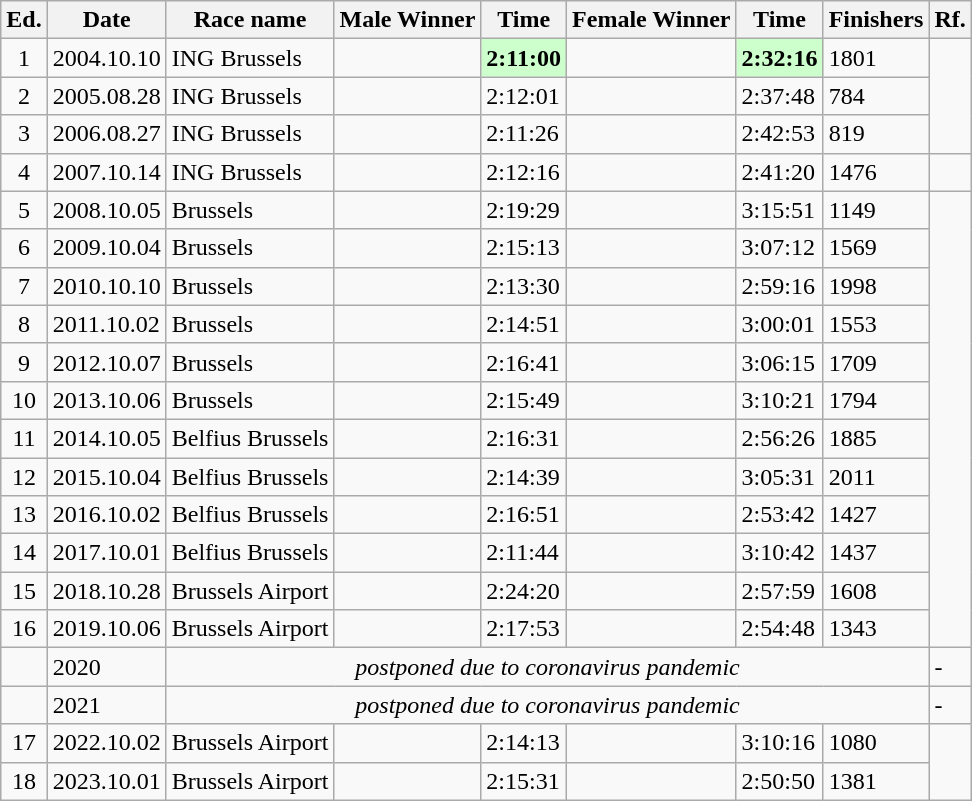<table class="wikitable sortable">
<tr>
<th class="unsortable">Ed.</th>
<th>Date</th>
<th>Race name</th>
<th>Male Winner</th>
<th>Time</th>
<th>Female Winner</th>
<th>Time</th>
<th>Finishers</th>
<th class="unsortable">Rf.</th>
</tr>
<tr>
<td align="center">1</td>
<td>2004.10.10</td>
<td>ING Brussels</td>
<td></td>
<td bgcolor="#CCFFCC"><strong>2:11:00</strong></td>
<td></td>
<td bgcolor="#CCFFCC"><strong>2:32:16</strong></td>
<td>1801</td>
</tr>
<tr>
<td align="center">2</td>
<td>2005.08.28</td>
<td>ING Brussels</td>
<td></td>
<td>2:12:01</td>
<td></td>
<td>2:37:48</td>
<td>784</td>
</tr>
<tr>
<td align="center">3</td>
<td>2006.08.27</td>
<td>ING Brussels</td>
<td></td>
<td>2:11:26</td>
<td></td>
<td>2:42:53</td>
<td>819</td>
</tr>
<tr>
<td align="center">4</td>
<td>2007.10.14</td>
<td>ING Brussels</td>
<td></td>
<td>2:12:16</td>
<td></td>
<td>2:41:20</td>
<td>1476</td>
<td></td>
</tr>
<tr>
<td align="center">5</td>
<td>2008.10.05</td>
<td>Brussels</td>
<td></td>
<td>2:19:29</td>
<td></td>
<td>3:15:51</td>
<td>1149</td>
</tr>
<tr>
<td align="center">6</td>
<td>2009.10.04</td>
<td>Brussels</td>
<td></td>
<td>2:15:13</td>
<td></td>
<td>3:07:12</td>
<td>1569</td>
</tr>
<tr>
<td align="center">7</td>
<td>2010.10.10</td>
<td>Brussels</td>
<td></td>
<td>2:13:30</td>
<td></td>
<td>2:59:16</td>
<td>1998</td>
</tr>
<tr>
<td align="center">8</td>
<td>2011.10.02</td>
<td>Brussels</td>
<td></td>
<td>2:14:51</td>
<td></td>
<td>3:00:01</td>
<td>1553</td>
</tr>
<tr>
<td align="center">9</td>
<td>2012.10.07</td>
<td>Brussels</td>
<td></td>
<td>2:16:41</td>
<td></td>
<td>3:06:15</td>
<td>1709</td>
</tr>
<tr>
<td align="center">10</td>
<td>2013.10.06</td>
<td>Brussels</td>
<td></td>
<td>2:15:49</td>
<td></td>
<td>3:10:21</td>
<td>1794</td>
</tr>
<tr>
<td align="center">11</td>
<td>2014.10.05</td>
<td>Belfius Brussels</td>
<td></td>
<td>2:16:31</td>
<td></td>
<td>2:56:26</td>
<td>1885</td>
</tr>
<tr>
<td align="center">12</td>
<td>2015.10.04</td>
<td>Belfius Brussels</td>
<td></td>
<td>2:14:39</td>
<td></td>
<td>3:05:31</td>
<td>2011</td>
</tr>
<tr>
<td align="center">13</td>
<td>2016.10.02</td>
<td>Belfius Brussels</td>
<td></td>
<td>2:16:51</td>
<td></td>
<td>2:53:42</td>
<td>1427</td>
</tr>
<tr>
<td align="center">14</td>
<td>2017.10.01</td>
<td>Belfius Brussels</td>
<td></td>
<td>2:11:44</td>
<td></td>
<td>3:10:42</td>
<td>1437</td>
</tr>
<tr>
<td align="center">15</td>
<td>2018.10.28</td>
<td>Brussels Airport</td>
<td></td>
<td>2:24:20</td>
<td></td>
<td>2:57:59</td>
<td>1608</td>
</tr>
<tr>
<td align="center">16</td>
<td>2019.10.06</td>
<td>Brussels Airport</td>
<td></td>
<td>2:17:53</td>
<td></td>
<td>2:54:48</td>
<td>1343</td>
</tr>
<tr>
<td></td>
<td>2020</td>
<td colspan="6" align="center" data-sort-value=""><em>postponed due to coronavirus pandemic</em></td>
<td>-</td>
</tr>
<tr>
<td></td>
<td>2021</td>
<td colspan="6" align="center" data-sort-value=""><em>postponed due to coronavirus pandemic</em></td>
<td>-</td>
</tr>
<tr>
<td align="center">17</td>
<td>2022.10.02</td>
<td>Brussels Airport</td>
<td></td>
<td>2:14:13</td>
<td></td>
<td>3:10:16</td>
<td>1080</td>
</tr>
<tr>
<td align="center">18</td>
<td>2023.10.01</td>
<td>Brussels Airport</td>
<td></td>
<td>2:15:31</td>
<td></td>
<td>2:50:50</td>
<td>1381</td>
</tr>
</table>
